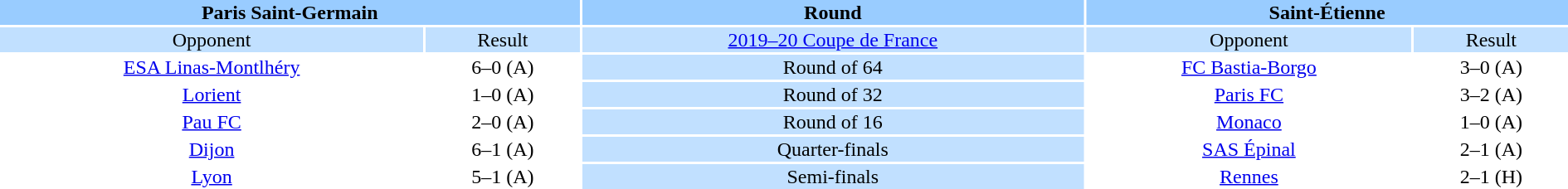<table style="width:100%; text-align:center;">
<tr style="vertical-align:top; background:#9cf;">
<th colspan=2 style="width:1*">Paris Saint-Germain</th>
<th><strong>Round</strong></th>
<th colspan=2 style="width:1*">Saint-Étienne</th>
</tr>
<tr style="vertical-align:top; background:#c1e0ff;">
<td>Opponent</td>
<td>Result</td>
<td><a href='#'>2019–20 Coupe de France</a></td>
<td>Opponent</td>
<td>Result</td>
</tr>
<tr>
<td><a href='#'>ESA Linas-Montlhéry</a></td>
<td>6–0 (A)</td>
<td style="background:#c1e0ff;">Round of 64</td>
<td><a href='#'>FC Bastia-Borgo</a></td>
<td>3–0 (A)</td>
</tr>
<tr>
<td><a href='#'>Lorient</a></td>
<td>1–0 (A)</td>
<td style="background:#c1e0ff;">Round of 32</td>
<td><a href='#'>Paris FC</a></td>
<td>3–2 (A)</td>
</tr>
<tr>
<td><a href='#'>Pau FC</a></td>
<td>2–0 (A)</td>
<td style="background:#c1e0ff;">Round of 16</td>
<td><a href='#'>Monaco</a></td>
<td>1–0 (A)</td>
</tr>
<tr>
<td><a href='#'>Dijon</a></td>
<td>6–1 (A)</td>
<td style="background:#c1e0ff;">Quarter-finals</td>
<td><a href='#'>SAS Épinal</a></td>
<td>2–1 (A)</td>
</tr>
<tr>
<td><a href='#'>Lyon</a></td>
<td>5–1 (A)</td>
<td style="background:#c1e0ff;">Semi-finals</td>
<td><a href='#'>Rennes</a></td>
<td>2–1 (H)</td>
</tr>
</table>
